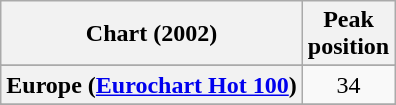<table class="wikitable sortable plainrowheaders" style="text-align:center">
<tr>
<th>Chart (2002)</th>
<th>Peak<br>position</th>
</tr>
<tr>
</tr>
<tr>
</tr>
<tr>
<th scope="row">Europe (<a href='#'>Eurochart Hot 100</a>)</th>
<td>34</td>
</tr>
<tr>
</tr>
<tr>
</tr>
<tr>
</tr>
<tr>
</tr>
<tr>
</tr>
</table>
